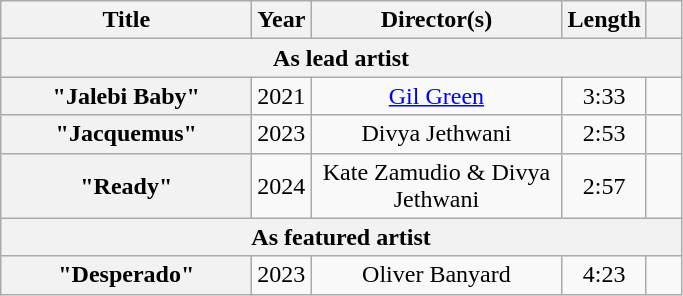<table class="wikitable plainrowheaders" style="text-align:center;">
<tr>
<th scope="col" style="width:10em;">Title</th>
<th scope="col" style="width:1em;">Year</th>
<th scope="col" style="width:10em;">Director(s)</th>
<th scope="col">Length</th>
<th scope="col" style="width:1em;"></th>
</tr>
<tr>
<th scope="col" colspan="5">As lead artist</th>
</tr>
<tr>
<th scope="row">"Jalebi Baby"<br></th>
<td>2021</td>
<td><a href='#'>Gil Green</a></td>
<td>3:33</td>
<td></td>
</tr>
<tr>
<th scope="row">"Jacquemus"</th>
<td>2023</td>
<td>Divya Jethwani</td>
<td>2:53</td>
<td></td>
</tr>
<tr>
<th scope="row">"Ready"</th>
<td>2024</td>
<td>Kate Zamudio & Divya Jethwani</td>
<td>2:57</td>
<td></td>
</tr>
<tr>
<th scope="col" colspan="5">As featured artist</th>
</tr>
<tr>
<th scope="row">"Desperado"<br></th>
<td>2023</td>
<td>Oliver Banyard</td>
<td>4:23</td>
<td></td>
</tr>
</table>
